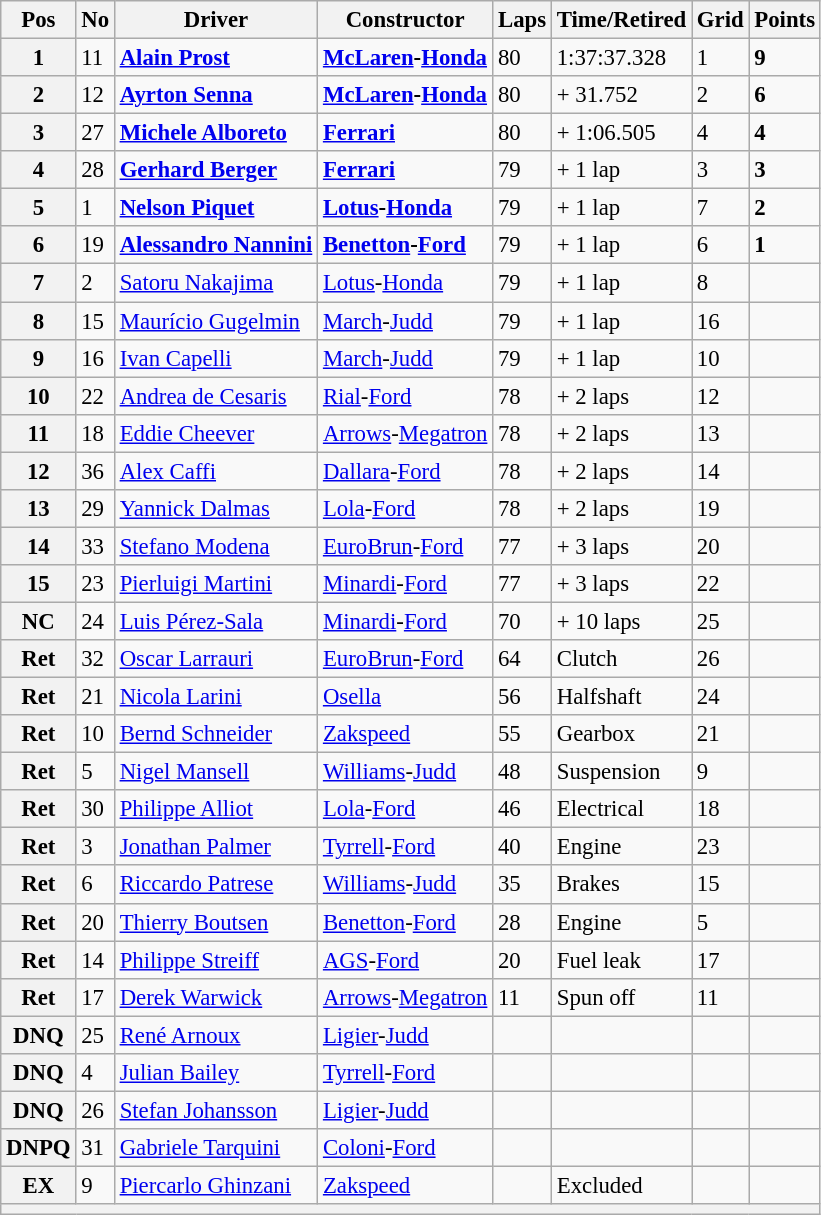<table class="wikitable" style="font-size: 95%;">
<tr>
<th>Pos</th>
<th>No</th>
<th>Driver</th>
<th>Constructor</th>
<th>Laps</th>
<th>Time/Retired</th>
<th>Grid</th>
<th>Points</th>
</tr>
<tr>
<th>1</th>
<td>11</td>
<td> <strong><a href='#'>Alain Prost</a></strong></td>
<td><strong><a href='#'>McLaren</a>-<a href='#'>Honda</a></strong></td>
<td>80</td>
<td>1:37:37.328</td>
<td>1</td>
<td><strong>9</strong></td>
</tr>
<tr>
<th>2</th>
<td>12</td>
<td> <strong><a href='#'>Ayrton Senna</a></strong></td>
<td><strong><a href='#'>McLaren</a>-<a href='#'>Honda</a></strong></td>
<td>80</td>
<td>+ 31.752</td>
<td>2</td>
<td><strong>6</strong></td>
</tr>
<tr>
<th>3</th>
<td>27</td>
<td> <strong><a href='#'>Michele Alboreto</a></strong></td>
<td><strong><a href='#'>Ferrari</a></strong></td>
<td>80</td>
<td>+ 1:06.505</td>
<td>4</td>
<td><strong>4</strong></td>
</tr>
<tr>
<th>4</th>
<td>28</td>
<td> <strong><a href='#'>Gerhard Berger</a></strong></td>
<td><strong><a href='#'>Ferrari</a></strong></td>
<td>79</td>
<td>+ 1 lap</td>
<td>3</td>
<td><strong>3</strong></td>
</tr>
<tr>
<th>5</th>
<td>1</td>
<td> <strong><a href='#'>Nelson Piquet</a></strong></td>
<td><strong><a href='#'>Lotus</a>-<a href='#'>Honda</a></strong></td>
<td>79</td>
<td>+ 1 lap</td>
<td>7</td>
<td><strong>2</strong></td>
</tr>
<tr>
<th>6</th>
<td>19</td>
<td> <strong><a href='#'>Alessandro Nannini</a></strong></td>
<td><strong><a href='#'>Benetton</a>-<a href='#'>Ford</a></strong></td>
<td>79</td>
<td>+ 1 lap</td>
<td>6</td>
<td><strong>1</strong></td>
</tr>
<tr>
<th>7</th>
<td>2</td>
<td> <a href='#'>Satoru Nakajima</a></td>
<td><a href='#'>Lotus</a>-<a href='#'>Honda</a></td>
<td>79</td>
<td>+ 1 lap</td>
<td>8</td>
<td> </td>
</tr>
<tr>
<th>8</th>
<td>15</td>
<td> <a href='#'>Maurício Gugelmin</a></td>
<td><a href='#'>March</a>-<a href='#'>Judd</a></td>
<td>79</td>
<td>+ 1 lap</td>
<td>16</td>
<td> </td>
</tr>
<tr>
<th>9</th>
<td>16</td>
<td> <a href='#'>Ivan Capelli</a></td>
<td><a href='#'>March</a>-<a href='#'>Judd</a></td>
<td>79</td>
<td>+ 1 lap</td>
<td>10</td>
<td> </td>
</tr>
<tr>
<th>10</th>
<td>22</td>
<td> <a href='#'>Andrea de Cesaris</a></td>
<td><a href='#'>Rial</a>-<a href='#'>Ford</a></td>
<td>78</td>
<td>+ 2 laps</td>
<td>12</td>
<td> </td>
</tr>
<tr>
<th>11</th>
<td>18</td>
<td> <a href='#'>Eddie Cheever</a></td>
<td><a href='#'>Arrows</a>-<a href='#'>Megatron</a></td>
<td>78</td>
<td>+ 2 laps</td>
<td>13</td>
<td> </td>
</tr>
<tr>
<th>12</th>
<td>36</td>
<td> <a href='#'>Alex Caffi</a></td>
<td><a href='#'>Dallara</a>-<a href='#'>Ford</a></td>
<td>78</td>
<td>+ 2 laps</td>
<td>14</td>
<td> </td>
</tr>
<tr>
<th>13</th>
<td>29</td>
<td> <a href='#'>Yannick Dalmas</a></td>
<td><a href='#'>Lola</a>-<a href='#'>Ford</a></td>
<td>78</td>
<td>+ 2 laps</td>
<td>19</td>
<td> </td>
</tr>
<tr>
<th>14</th>
<td>33</td>
<td> <a href='#'>Stefano Modena</a></td>
<td><a href='#'>EuroBrun</a>-<a href='#'>Ford</a></td>
<td>77</td>
<td>+ 3 laps</td>
<td>20</td>
<td> </td>
</tr>
<tr>
<th>15</th>
<td>23</td>
<td> <a href='#'>Pierluigi Martini</a></td>
<td><a href='#'>Minardi</a>-<a href='#'>Ford</a></td>
<td>77</td>
<td>+ 3 laps</td>
<td>22</td>
<td> </td>
</tr>
<tr>
<th>NC</th>
<td>24</td>
<td> <a href='#'>Luis Pérez-Sala</a></td>
<td><a href='#'>Minardi</a>-<a href='#'>Ford</a></td>
<td>70</td>
<td>+ 10 laps</td>
<td>25</td>
<td> </td>
</tr>
<tr>
<th>Ret</th>
<td>32</td>
<td> <a href='#'>Oscar Larrauri</a></td>
<td><a href='#'>EuroBrun</a>-<a href='#'>Ford</a></td>
<td>64</td>
<td>Clutch</td>
<td>26</td>
<td> </td>
</tr>
<tr>
<th>Ret</th>
<td>21</td>
<td> <a href='#'>Nicola Larini</a></td>
<td><a href='#'>Osella</a></td>
<td>56</td>
<td>Halfshaft</td>
<td>24</td>
<td> </td>
</tr>
<tr>
<th>Ret</th>
<td>10</td>
<td> <a href='#'>Bernd Schneider</a></td>
<td><a href='#'>Zakspeed</a></td>
<td>55</td>
<td>Gearbox</td>
<td>21</td>
<td> </td>
</tr>
<tr>
<th>Ret</th>
<td>5</td>
<td> <a href='#'>Nigel Mansell</a></td>
<td><a href='#'>Williams</a>-<a href='#'>Judd</a></td>
<td>48</td>
<td>Suspension</td>
<td>9</td>
<td> </td>
</tr>
<tr>
<th>Ret</th>
<td>30</td>
<td> <a href='#'>Philippe Alliot</a></td>
<td><a href='#'>Lola</a>-<a href='#'>Ford</a></td>
<td>46</td>
<td>Electrical</td>
<td>18</td>
<td> </td>
</tr>
<tr>
<th>Ret</th>
<td>3</td>
<td> <a href='#'>Jonathan Palmer</a></td>
<td><a href='#'>Tyrrell</a>-<a href='#'>Ford</a></td>
<td>40</td>
<td>Engine</td>
<td>23</td>
<td> </td>
</tr>
<tr>
<th>Ret</th>
<td>6</td>
<td> <a href='#'>Riccardo Patrese</a></td>
<td><a href='#'>Williams</a>-<a href='#'>Judd</a></td>
<td>35</td>
<td>Brakes</td>
<td>15</td>
<td> </td>
</tr>
<tr>
<th>Ret</th>
<td>20</td>
<td> <a href='#'>Thierry Boutsen</a></td>
<td><a href='#'>Benetton</a>-<a href='#'>Ford</a></td>
<td>28</td>
<td>Engine</td>
<td>5</td>
<td> </td>
</tr>
<tr>
<th>Ret</th>
<td>14</td>
<td> <a href='#'>Philippe Streiff</a></td>
<td><a href='#'>AGS</a>-<a href='#'>Ford</a></td>
<td>20</td>
<td>Fuel leak</td>
<td>17</td>
<td> </td>
</tr>
<tr>
<th>Ret</th>
<td>17</td>
<td> <a href='#'>Derek Warwick</a></td>
<td><a href='#'>Arrows</a>-<a href='#'>Megatron</a></td>
<td>11</td>
<td>Spun off</td>
<td>11</td>
<td> </td>
</tr>
<tr>
<th>DNQ</th>
<td>25</td>
<td> <a href='#'>René Arnoux</a></td>
<td><a href='#'>Ligier</a>-<a href='#'>Judd</a></td>
<td> </td>
<td></td>
<td></td>
<td> </td>
</tr>
<tr>
<th>DNQ</th>
<td>4</td>
<td> <a href='#'>Julian Bailey</a></td>
<td><a href='#'>Tyrrell</a>-<a href='#'>Ford</a></td>
<td> </td>
<td></td>
<td></td>
<td> </td>
</tr>
<tr>
<th>DNQ</th>
<td>26</td>
<td> <a href='#'>Stefan Johansson</a></td>
<td><a href='#'>Ligier</a>-<a href='#'>Judd</a></td>
<td> </td>
<td></td>
<td></td>
<td> </td>
</tr>
<tr>
<th>DNPQ</th>
<td>31</td>
<td> <a href='#'>Gabriele Tarquini</a></td>
<td><a href='#'>Coloni</a>-<a href='#'>Ford</a></td>
<td> </td>
<td> </td>
<td></td>
<td> </td>
</tr>
<tr>
<th>EX</th>
<td>9</td>
<td> <a href='#'>Piercarlo Ghinzani</a></td>
<td><a href='#'>Zakspeed</a></td>
<td> </td>
<td>Excluded</td>
<td></td>
<td> </td>
</tr>
<tr>
<th colspan="8"></th>
</tr>
</table>
